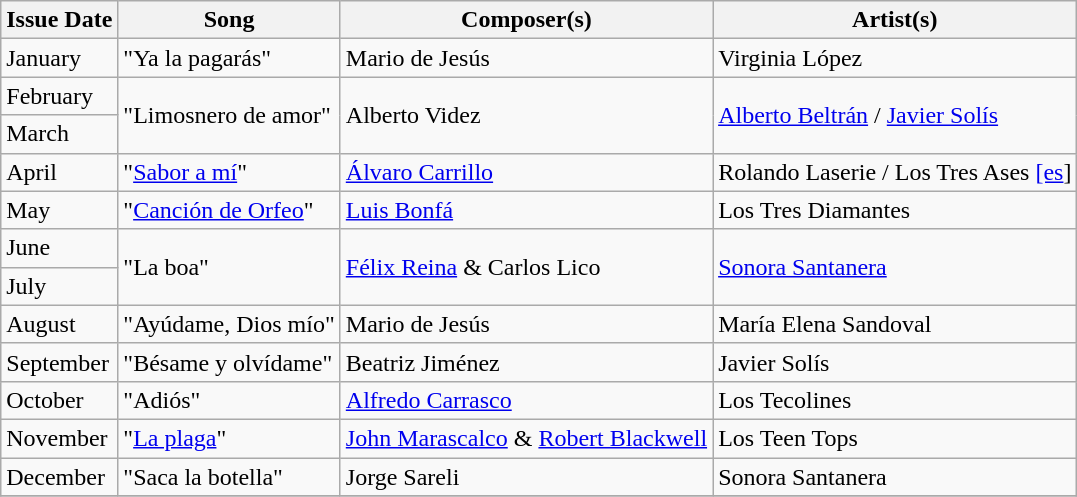<table class="wikitable">
<tr>
<th>Issue Date</th>
<th>Song</th>
<th>Composer(s)</th>
<th>Artist(s)</th>
</tr>
<tr>
<td>January</td>
<td align="left" rowspan="1">"Ya la pagarás"</td>
<td align="left" rowspan="1">Mario de Jesús</td>
<td align="left" rowspan="1">Virginia López</td>
</tr>
<tr>
<td>February</td>
<td align="left" rowspan="2">"Limosnero de amor"</td>
<td align="left" rowspan="2">Alberto Videz</td>
<td align="left" rowspan="2"><a href='#'>Alberto Beltrán</a> / <a href='#'>Javier Solís</a></td>
</tr>
<tr>
<td>March</td>
</tr>
<tr>
<td>April</td>
<td align="left" rowspan="1">"<a href='#'>Sabor a mí</a>"</td>
<td align="left" rowspan="1"><a href='#'>Álvaro Carrillo</a></td>
<td align="left" rowspan="1">Rolando Laserie / Los Tres Ases <a href='#'>[es</a>]</td>
</tr>
<tr>
<td>May</td>
<td align="left" rowspan="1">"<a href='#'>Canción de Orfeo</a>"</td>
<td align="left" rowspan="1"><a href='#'>Luis Bonfá</a></td>
<td align="left" rowspan="1">Los Tres Diamantes</td>
</tr>
<tr>
<td>June</td>
<td align="left" rowspan="2">"La boa"</td>
<td align="left" rowspan="2"><a href='#'>Félix Reina</a> & Carlos Lico</td>
<td align="left" rowspan="2"><a href='#'>Sonora Santanera</a></td>
</tr>
<tr>
<td>July</td>
</tr>
<tr>
<td>August</td>
<td align="left" rowspan="1">"Ayúdame, Dios mío"</td>
<td align="left" rowspan="1">Mario de Jesús</td>
<td align="left" rowspan="1">María Elena Sandoval</td>
</tr>
<tr>
<td>September</td>
<td align="left" rowspan="1">"Bésame y olvídame"</td>
<td align="left" rowspan="1">Beatriz Jiménez</td>
<td align="left" rowspan="1">Javier Solís</td>
</tr>
<tr>
<td>October</td>
<td align="left" rowspan="1">"Adiós"</td>
<td align="left" rowspan="1"><a href='#'>Alfredo Carrasco</a></td>
<td align="left" rowspan="1">Los Tecolines</td>
</tr>
<tr>
<td>November</td>
<td align="left" rowspan="1">"<a href='#'>La plaga</a>"</td>
<td align="left" rowspan="1"><a href='#'>John Marascalco</a> & <a href='#'>Robert Blackwell</a></td>
<td align="left" rowspan="1">Los Teen Tops</td>
</tr>
<tr>
<td>December</td>
<td align="left" rowspan="1">"Saca la botella"</td>
<td align="left" rowspan="1">Jorge Sareli</td>
<td align="left" rowspan="1">Sonora Santanera</td>
</tr>
<tr>
</tr>
</table>
